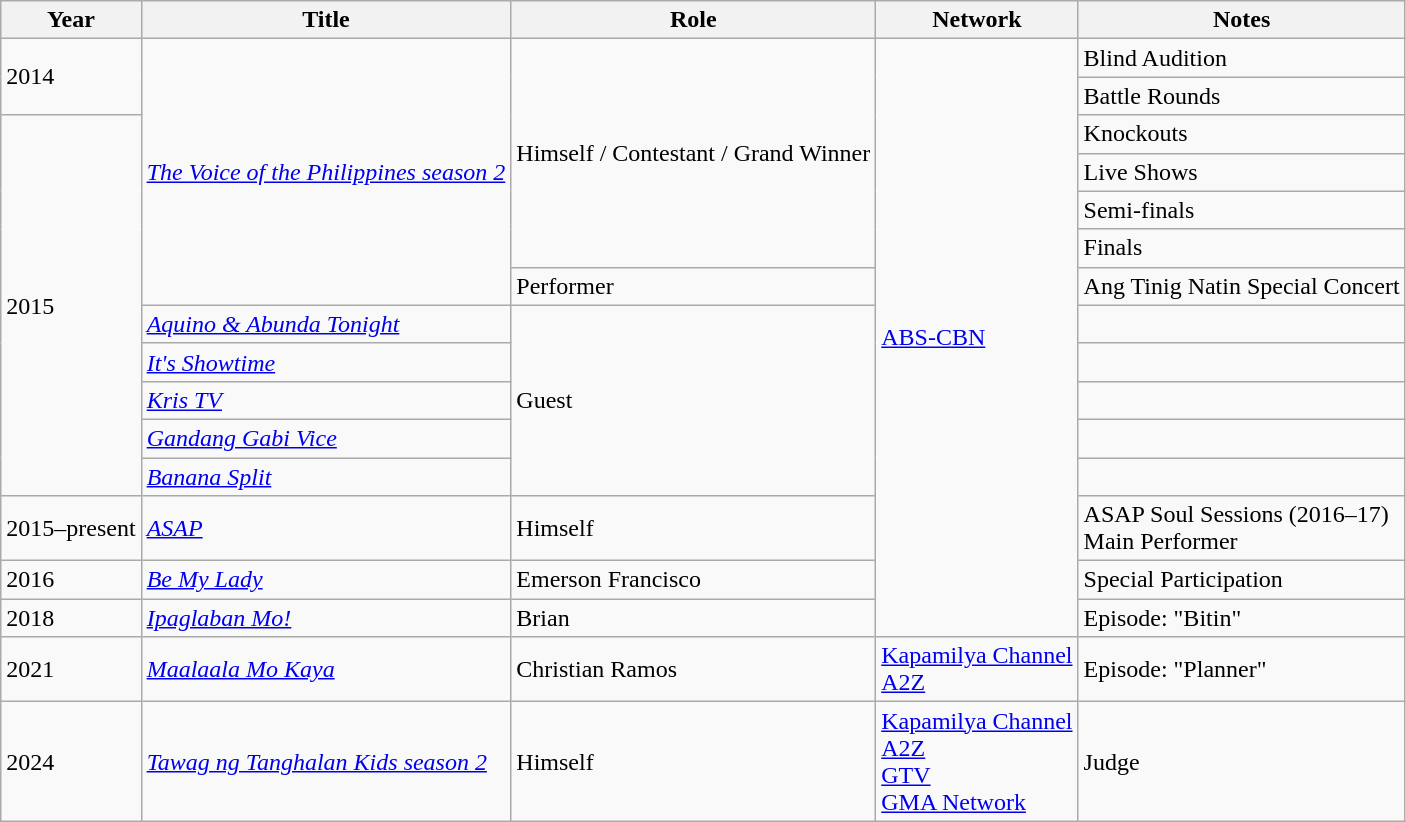<table class="wikitable">
<tr>
<th>Year</th>
<th>Title</th>
<th>Role</th>
<th>Network</th>
<th>Notes</th>
</tr>
<tr>
<td rowspan=2>2014</td>
<td rowspan=7><em><a href='#'>The Voice of the Philippines season 2</a></em></td>
<td rowspan="6">Himself / Contestant / Grand Winner</td>
<td rowspan="15"><a href='#'>ABS-CBN</a></td>
<td>Blind Audition</td>
</tr>
<tr>
<td>Battle Rounds</td>
</tr>
<tr>
<td rowspan="10">2015</td>
<td>Knockouts</td>
</tr>
<tr>
<td>Live Shows</td>
</tr>
<tr>
<td>Semi-finals</td>
</tr>
<tr>
<td>Finals</td>
</tr>
<tr>
<td>Performer</td>
<td>Ang Tinig Natin Special Concert</td>
</tr>
<tr>
<td><em><a href='#'>Aquino & Abunda Tonight</a></em></td>
<td rowspan="5">Guest</td>
<td></td>
</tr>
<tr>
<td><em><a href='#'>It's Showtime</a></em></td>
<td></td>
</tr>
<tr>
<td><em><a href='#'>Kris TV</a></em></td>
<td></td>
</tr>
<tr>
<td><em><a href='#'>Gandang Gabi Vice</a></em></td>
<td></td>
</tr>
<tr>
<td><em><a href='#'>Banana Split</a></em></td>
<td></td>
</tr>
<tr>
<td>2015–present</td>
<td><em><a href='#'>ASAP</a></em></td>
<td>Himself</td>
<td>ASAP Soul Sessions (2016–17) <br> Main Performer</td>
</tr>
<tr>
<td>2016</td>
<td><em><a href='#'>Be My Lady</a></em></td>
<td>Emerson Francisco</td>
<td>Special Participation</td>
</tr>
<tr>
<td>2018</td>
<td><em><a href='#'>Ipaglaban Mo!</a></em></td>
<td>Brian</td>
<td>Episode: "Bitin"</td>
</tr>
<tr>
<td>2021</td>
<td><em><a href='#'>Maalaala Mo Kaya</a></em></td>
<td>Christian Ramos</td>
<td><a href='#'>Kapamilya Channel</a> <br> <a href='#'>A2Z</a></td>
<td>Episode: "Planner"</td>
</tr>
<tr>
<td>2024</td>
<td><em><a href='#'>Tawag ng Tanghalan Kids season 2</a></em></td>
<td>Himself</td>
<td><a href='#'>Kapamilya Channel</a> <br> <a href='#'>A2Z</a> <br> <a href='#'>GTV</a> <br> <a href='#'>GMA Network</a></td>
<td>Judge</td>
</tr>
</table>
